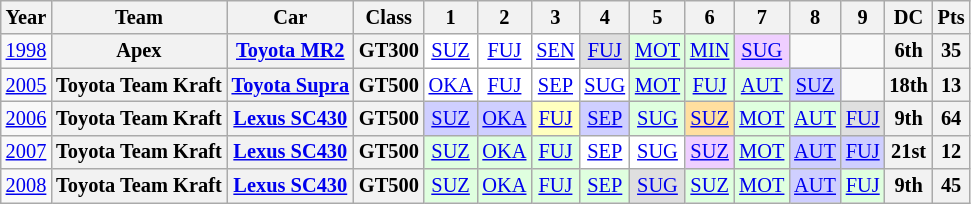<table class="wikitable" style="text-align:center; font-size:85%">
<tr>
<th>Year</th>
<th>Team</th>
<th>Car</th>
<th>Class</th>
<th>1</th>
<th>2</th>
<th>3</th>
<th>4</th>
<th>5</th>
<th>6</th>
<th>7</th>
<th>8</th>
<th>9</th>
<th>DC</th>
<th>Pts</th>
</tr>
<tr>
<td><a href='#'>1998</a></td>
<th>Apex</th>
<th nowrap><a href='#'>Toyota MR2</a></th>
<th>GT300</th>
<td style="background:#FFFFFF;"><a href='#'>SUZ</a></td>
<td style="background:#FFFFFF;"><a href='#'>FUJ</a></td>
<td style="background:#FFFFFF;"><a href='#'>SEN</a></td>
<td style="background:#DFDFDF;"><a href='#'>FUJ</a><br></td>
<td style="background:#DFFFDF;"><a href='#'>MOT</a><br></td>
<td style="background:#DFFFDF;"><a href='#'>MIN</a><br></td>
<td style="background:#EFCFFF;"><a href='#'>SUG</a><br></td>
<td></td>
<td></td>
<th>6th</th>
<th>35</th>
</tr>
<tr>
<td><a href='#'>2005</a></td>
<th nowrap>Toyota Team Kraft</th>
<th nowrap><a href='#'>Toyota Supra</a></th>
<th>GT500</th>
<td style="background:#FFFFFF;"><a href='#'>OKA</a></td>
<td style="background:#FFFFFF;"><a href='#'>FUJ</a></td>
<td style="background:#FFFFFF;"><a href='#'>SEP</a></td>
<td style="background:#FFFFFF;"><a href='#'>SUG</a></td>
<td style="background:#DFFFDF;"><a href='#'>MOT</a><br></td>
<td style="background:#DFFFDF;"><a href='#'>FUJ</a><br></td>
<td style="background:#DFFFDF;"><a href='#'>AUT</a><br></td>
<td style="background:#CFCFFF;"><a href='#'>SUZ</a><br></td>
<td></td>
<th>18th</th>
<th>13</th>
</tr>
<tr>
<td><a href='#'>2006</a></td>
<th nowrap>Toyota Team Kraft</th>
<th nowrap><a href='#'>Lexus SC430</a></th>
<th>GT500</th>
<td style="background:#CFCFFF;"><a href='#'>SUZ</a><br></td>
<td style="background:#CFCFFF;"><a href='#'>OKA</a><br></td>
<td style="background:#FFFFBF;"><a href='#'>FUJ</a><br></td>
<td style="background:#CFCFFF;"><a href='#'>SEP</a><br></td>
<td style="background:#DFFFDF;"><a href='#'>SUG</a><br></td>
<td style="background:#FFDF9F;"><a href='#'>SUZ</a><br></td>
<td style="background:#DFFFDF;"><a href='#'>MOT</a><br></td>
<td style="background:#DFFFDF;"><a href='#'>AUT</a><br></td>
<td style="background:#DFDFDF;"><a href='#'>FUJ</a><br></td>
<th>9th</th>
<th>64</th>
</tr>
<tr>
<td><a href='#'>2007</a></td>
<th nowrap>Toyota Team Kraft</th>
<th nowrap><a href='#'>Lexus SC430</a></th>
<th>GT500</th>
<td style="background:#DFFFDF;"><a href='#'>SUZ</a><br></td>
<td style="background:#DFFFDF;"><a href='#'>OKA</a><br></td>
<td style="background:#DFFFDF;"><a href='#'>FUJ</a><br></td>
<td style="background:#FFFFFF;"><a href='#'>SEP</a></td>
<td style="background:#FFFFFF;"><a href='#'>SUG</a></td>
<td style="background:#EFCFFF;"><a href='#'>SUZ</a><br></td>
<td style="background:#DFFFDF;"><a href='#'>MOT</a><br></td>
<td style="background:#CFCFFF;"><a href='#'>AUT</a><br></td>
<td style="background:#CFCFFF;"><a href='#'>FUJ</a><br></td>
<th>21st</th>
<th>12</th>
</tr>
<tr>
<td><a href='#'>2008</a></td>
<th nowrap>Toyota Team Kraft</th>
<th nowrap><a href='#'>Lexus SC430</a></th>
<th>GT500</th>
<td style="background:#DFFFDF;"><a href='#'>SUZ</a><br></td>
<td style="background:#DFFFDF;"><a href='#'>OKA</a><br></td>
<td style="background:#DFFFDF;"><a href='#'>FUJ</a><br></td>
<td style="background:#DFFFDF;"><a href='#'>SEP</a><br></td>
<td style="background:#DFDFDF;"><a href='#'>SUG</a><br></td>
<td style="background:#DFFFDF;"><a href='#'>SUZ</a><br></td>
<td style="background:#DFFFDF;"><a href='#'>MOT</a><br></td>
<td style="background:#CFCFFF;"><a href='#'>AUT</a><br></td>
<td style="background:#DFFFDF;"><a href='#'>FUJ</a><br></td>
<th>9th</th>
<th>45</th>
</tr>
</table>
